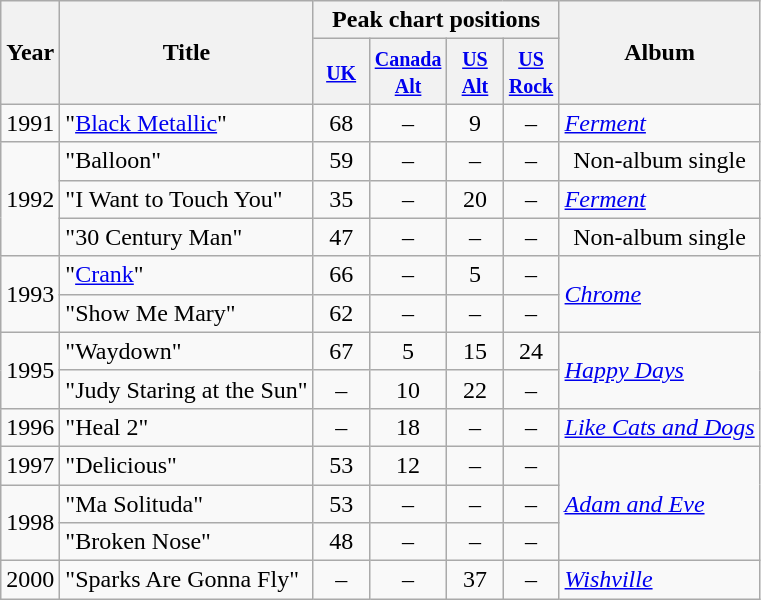<table class="wikitable">
<tr>
<th rowspan="2">Year</th>
<th rowspan="2">Title</th>
<th colspan="4">Peak chart positions</th>
<th rowspan="2">Album</th>
</tr>
<tr>
<th width="30"><small><a href='#'>UK</a></small></th>
<th width="30"><small><a href='#'>Canada Alt</a></small></th>
<th width="30"><small><a href='#'>US Alt</a></small></th>
<th width="30"><small><a href='#'>US Rock</a></small></th>
</tr>
<tr>
<td>1991</td>
<td>"<a href='#'>Black Metallic</a>"</td>
<td style="text-align:center;">68</td>
<td style="text-align:center;">–</td>
<td style="text-align:center;">9</td>
<td style="text-align:center;">–</td>
<td rowspan="1"><em><a href='#'>Ferment</a></em></td>
</tr>
<tr>
<td rowspan="3">1992</td>
<td>"Balloon"</td>
<td style="text-align:center;">59</td>
<td style="text-align:center;">–</td>
<td style="text-align:center;">–</td>
<td style="text-align:center;">–</td>
<td style="text-align:center;">Non-album single</td>
</tr>
<tr>
<td>"I Want to Touch You"</td>
<td style="text-align:center;">35</td>
<td style="text-align:center;">–</td>
<td style="text-align:center;">20</td>
<td style="text-align:center;">–</td>
<td rowspan="1"><em><a href='#'>Ferment</a></em></td>
</tr>
<tr>
<td>"30 Century Man"</td>
<td style="text-align:center;">47</td>
<td style="text-align:center;">–</td>
<td style="text-align:center;">–</td>
<td style="text-align:center;">–</td>
<td style="text-align:center;">Non-album single</td>
</tr>
<tr>
<td rowspan="2">1993</td>
<td>"<a href='#'>Crank</a>"</td>
<td style="text-align:center;">66</td>
<td style="text-align:center;">–</td>
<td style="text-align:center;">5</td>
<td style="text-align:center;">–</td>
<td rowspan="2"><em><a href='#'>Chrome</a></em></td>
</tr>
<tr>
<td>"Show Me Mary"</td>
<td style="text-align:center;">62</td>
<td style="text-align:center;">–</td>
<td style="text-align:center;">–</td>
<td style="text-align:center;">–</td>
</tr>
<tr>
<td rowspan="2">1995</td>
<td>"Waydown"</td>
<td style="text-align:center;">67</td>
<td style="text-align:center;">5</td>
<td style="text-align:center;">15</td>
<td style="text-align:center;">24</td>
<td rowspan="2"><em><a href='#'>Happy Days</a></em></td>
</tr>
<tr>
<td>"Judy Staring at the Sun"</td>
<td style="text-align:center;">–</td>
<td style="text-align:center;">10</td>
<td style="text-align:center;">22</td>
<td style="text-align:center;">–</td>
</tr>
<tr>
<td>1996</td>
<td>"Heal 2"</td>
<td style="text-align:center;">–</td>
<td style="text-align:center;">18</td>
<td style="text-align:center;">–</td>
<td style="text-align:center;">–</td>
<td><em><a href='#'>Like Cats and Dogs</a></em></td>
</tr>
<tr>
<td>1997</td>
<td>"Delicious"</td>
<td style="text-align:center;">53</td>
<td style="text-align:center;">12</td>
<td style="text-align:center;">–</td>
<td style="text-align:center;">–</td>
<td rowspan="3"><em><a href='#'>Adam and Eve</a></em></td>
</tr>
<tr>
<td rowspan="2">1998</td>
<td>"Ma Solituda"</td>
<td style="text-align:center;">53</td>
<td style="text-align:center;">–</td>
<td style="text-align:center;">–</td>
<td style="text-align:center;">–</td>
</tr>
<tr>
<td>"Broken Nose"</td>
<td style="text-align:center;">48</td>
<td style="text-align:center;">–</td>
<td style="text-align:center;">–</td>
<td style="text-align:center;">–</td>
</tr>
<tr>
<td>2000</td>
<td>"Sparks Are Gonna Fly"</td>
<td style="text-align:center;">–</td>
<td style="text-align:center;">–</td>
<td style="text-align:center;">37</td>
<td style="text-align:center;">–</td>
<td><em><a href='#'>Wishville</a></em></td>
</tr>
</table>
